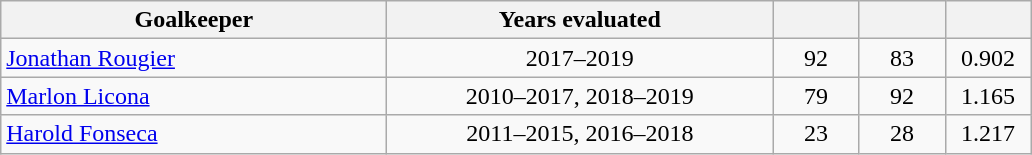<table class="wikitable">
<tr>
<th width="250">Goalkeeper</th>
<th width="250">Years evaluated</th>
<th width="50"></th>
<th width="50"></th>
<th width="50"></th>
</tr>
<tr align=center>
<td align=left> <a href='#'>Jonathan Rougier</a></td>
<td>2017–2019</td>
<td>92</td>
<td>83</td>
<td>0.902</td>
</tr>
<tr align=center>
<td align=left> <a href='#'>Marlon Licona</a></td>
<td>2010–2017, 2018–2019</td>
<td>79</td>
<td>92</td>
<td>1.165</td>
</tr>
<tr align=center>
<td align=left> <a href='#'>Harold Fonseca</a></td>
<td>2011–2015, 2016–2018</td>
<td>23</td>
<td>28</td>
<td>1.217</td>
</tr>
</table>
